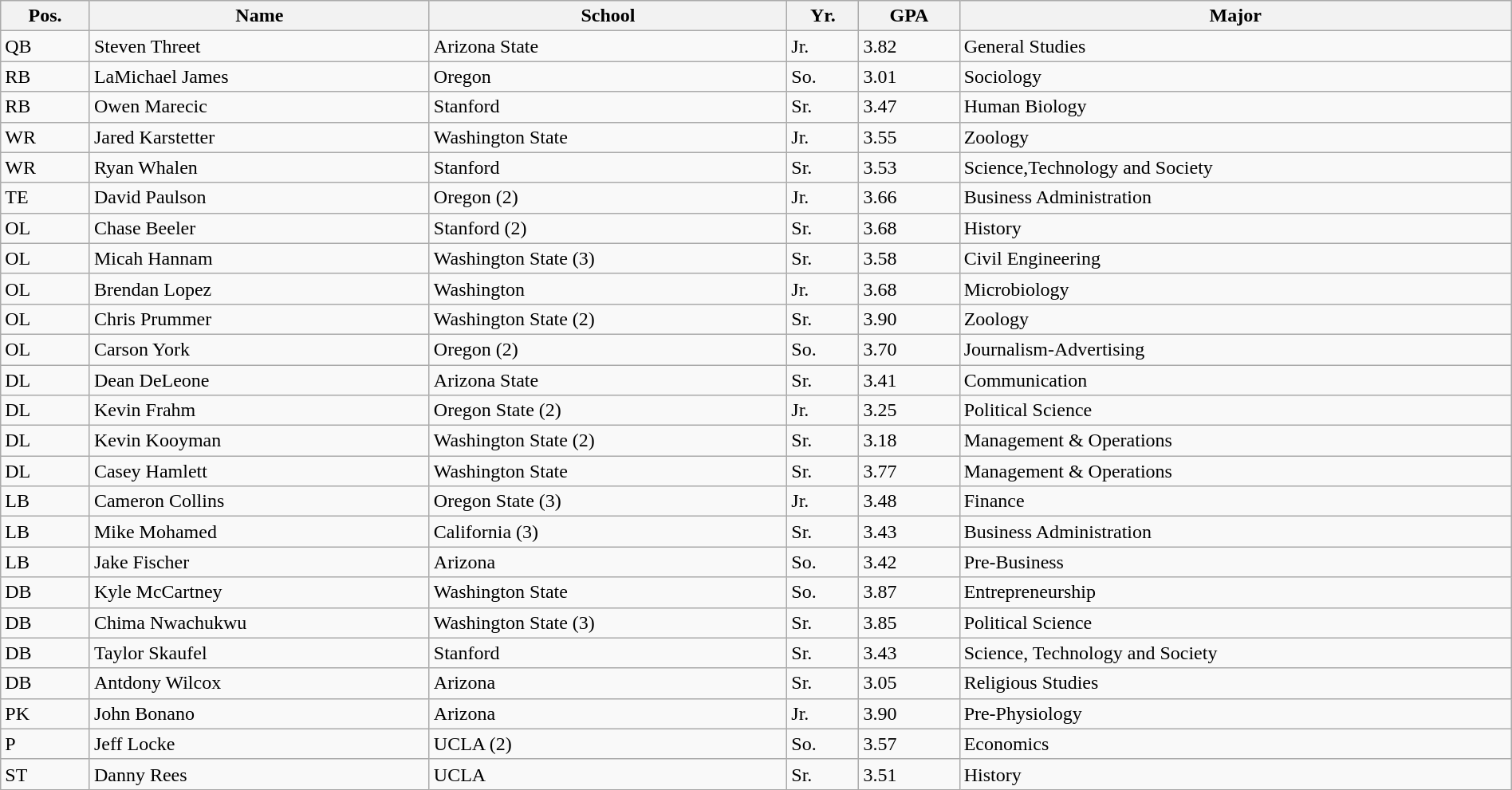<table class="wikitable sortable" style="width: 100%">
<tr>
<th>Pos.</th>
<th>Name</th>
<th>School</th>
<th>Yr.</th>
<th>GPA</th>
<th>Major</th>
</tr>
<tr>
<td>QB</td>
<td>Steven Threet</td>
<td>Arizona State</td>
<td>Jr.</td>
<td>3.82</td>
<td>General Studies</td>
</tr>
<tr>
<td>RB</td>
<td>LaMichael James</td>
<td>Oregon</td>
<td>So.</td>
<td>3.01</td>
<td>Sociology</td>
</tr>
<tr>
<td>RB</td>
<td>Owen Marecic</td>
<td>Stanford</td>
<td>Sr.</td>
<td>3.47</td>
<td>Human Biology</td>
</tr>
<tr>
<td>WR</td>
<td>Jared Karstetter</td>
<td>Washington State</td>
<td>Jr.</td>
<td>3.55</td>
<td>Zoology</td>
</tr>
<tr>
<td>WR</td>
<td>Ryan Whalen</td>
<td>Stanford</td>
<td>Sr.</td>
<td>3.53</td>
<td>Science,Technology and Society</td>
</tr>
<tr>
<td>TE</td>
<td>David Paulson</td>
<td>Oregon (2)</td>
<td>Jr.</td>
<td>3.66</td>
<td>Business Administration</td>
</tr>
<tr>
<td>OL</td>
<td>Chase Beeler</td>
<td>Stanford (2)</td>
<td>Sr.</td>
<td>3.68</td>
<td>History</td>
</tr>
<tr>
<td>OL</td>
<td>Micah Hannam</td>
<td>Washington State (3)</td>
<td>Sr.</td>
<td>3.58</td>
<td>Civil Engineering</td>
</tr>
<tr>
<td>OL</td>
<td>Brendan Lopez</td>
<td>Washington</td>
<td>Jr.</td>
<td>3.68</td>
<td>Microbiology</td>
</tr>
<tr>
<td>OL</td>
<td>Chris Prummer</td>
<td>Washington State (2)</td>
<td>Sr.</td>
<td>3.90</td>
<td>Zoology</td>
</tr>
<tr>
<td>OL</td>
<td>Carson York</td>
<td>Oregon (2)</td>
<td>So.</td>
<td>3.70</td>
<td>Journalism-Advertising</td>
</tr>
<tr>
<td>DL</td>
<td>Dean DeLeone</td>
<td>Arizona State</td>
<td>Sr.</td>
<td>3.41</td>
<td>Communication</td>
</tr>
<tr>
<td>DL</td>
<td>Kevin Frahm</td>
<td>Oregon State (2)</td>
<td>Jr.</td>
<td>3.25</td>
<td>Political Science</td>
</tr>
<tr>
<td>DL</td>
<td>Kevin Kooyman</td>
<td>Washington State (2)</td>
<td>Sr.</td>
<td>3.18</td>
<td>Management & Operations</td>
</tr>
<tr>
<td>DL</td>
<td>Casey Hamlett</td>
<td>Washington State</td>
<td>Sr.</td>
<td>3.77</td>
<td>Management & Operations</td>
</tr>
<tr>
<td>LB</td>
<td>Cameron Collins</td>
<td>Oregon State (3)</td>
<td>Jr.</td>
<td>3.48</td>
<td>Finance</td>
</tr>
<tr>
<td>LB</td>
<td>Mike Mohamed</td>
<td>California (3)</td>
<td>Sr.</td>
<td>3.43</td>
<td>Business Administration</td>
</tr>
<tr>
<td>LB</td>
<td>Jake Fischer</td>
<td>Arizona</td>
<td>So.</td>
<td>3.42</td>
<td>Pre-Business</td>
</tr>
<tr>
<td>DB</td>
<td>Kyle McCartney</td>
<td>Washington State</td>
<td>So.</td>
<td>3.87</td>
<td>Entrepreneurship</td>
</tr>
<tr>
<td>DB</td>
<td>Chima Nwachukwu</td>
<td>Washington State (3)</td>
<td>Sr.</td>
<td>3.85</td>
<td>Political Science</td>
</tr>
<tr>
<td>DB</td>
<td>Taylor Skaufel</td>
<td>Stanford</td>
<td>Sr.</td>
<td>3.43</td>
<td>Science, Technology and Society</td>
</tr>
<tr>
<td>DB</td>
<td>Antdony Wilcox</td>
<td>Arizona</td>
<td>Sr.</td>
<td>3.05</td>
<td>Religious Studies</td>
</tr>
<tr>
<td>PK</td>
<td>John Bonano</td>
<td>Arizona</td>
<td>Jr.</td>
<td>3.90</td>
<td>Pre-Physiology</td>
</tr>
<tr>
<td>P</td>
<td>Jeff Locke</td>
<td>UCLA (2)</td>
<td>So.</td>
<td>3.57</td>
<td>Economics</td>
</tr>
<tr>
<td>ST</td>
<td>Danny Rees</td>
<td>UCLA</td>
<td>Sr.</td>
<td>3.51</td>
<td>History</td>
</tr>
</table>
